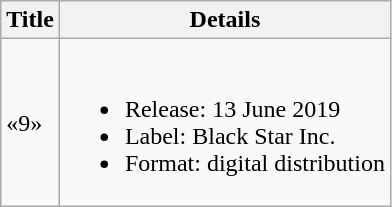<table class="wikitable">
<tr>
<th>Title</th>
<th>Details</th>
</tr>
<tr>
<td>«9»</td>
<td><br><ul><li>Release: 13 June 2019</li><li>Label: Black Star Inc.</li><li>Format: digital distribution</li></ul></td>
</tr>
</table>
